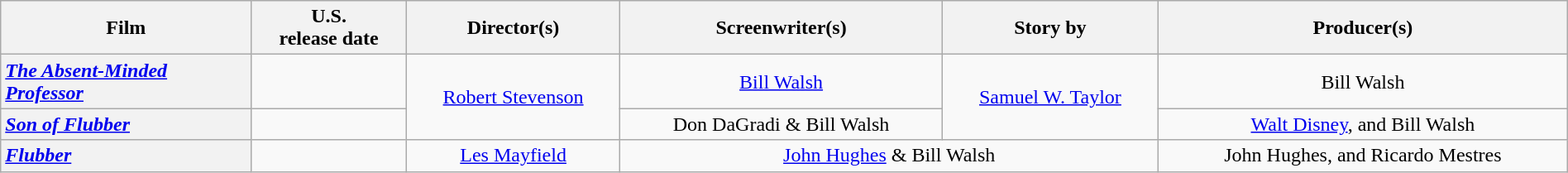<table class="wikitable plainrowheaders" style="text-align:center" width=100%>
<tr>
<th scope="col" style="width:16%;">Film</th>
<th scope="col">U.S. <br>release date</th>
<th scope="col">Director(s)</th>
<th scope="col">Screenwriter(s)</th>
<th scope="col">Story by</th>
<th scope="col">Producer(s)</th>
</tr>
<tr>
<th scope="row" style="text-align:left"><em><a href='#'>The Absent-Minded Professor</a></em></th>
<td style="text-align:center"></td>
<td rowspan="2"><a href='#'>Robert Stevenson</a></td>
<td><a href='#'>Bill Walsh</a></td>
<td rowspan="2"><a href='#'>Samuel W. Taylor</a></td>
<td>Bill Walsh</td>
</tr>
<tr>
<th scope="row" style="text-align:left"><em><a href='#'>Son of Flubber</a></em></th>
<td style="text-align:center"></td>
<td>Don DaGradi & Bill Walsh</td>
<td><a href='#'>Walt Disney</a>, and Bill Walsh</td>
</tr>
<tr>
<th scope="row" style="text-align:left"><em><a href='#'>Flubber</a></em></th>
<td style="text-align:center"></td>
<td><a href='#'>Les Mayfield</a></td>
<td colspan="2"><a href='#'>John Hughes</a> & Bill Walsh</td>
<td>John Hughes, and Ricardo Mestres</td>
</tr>
</table>
